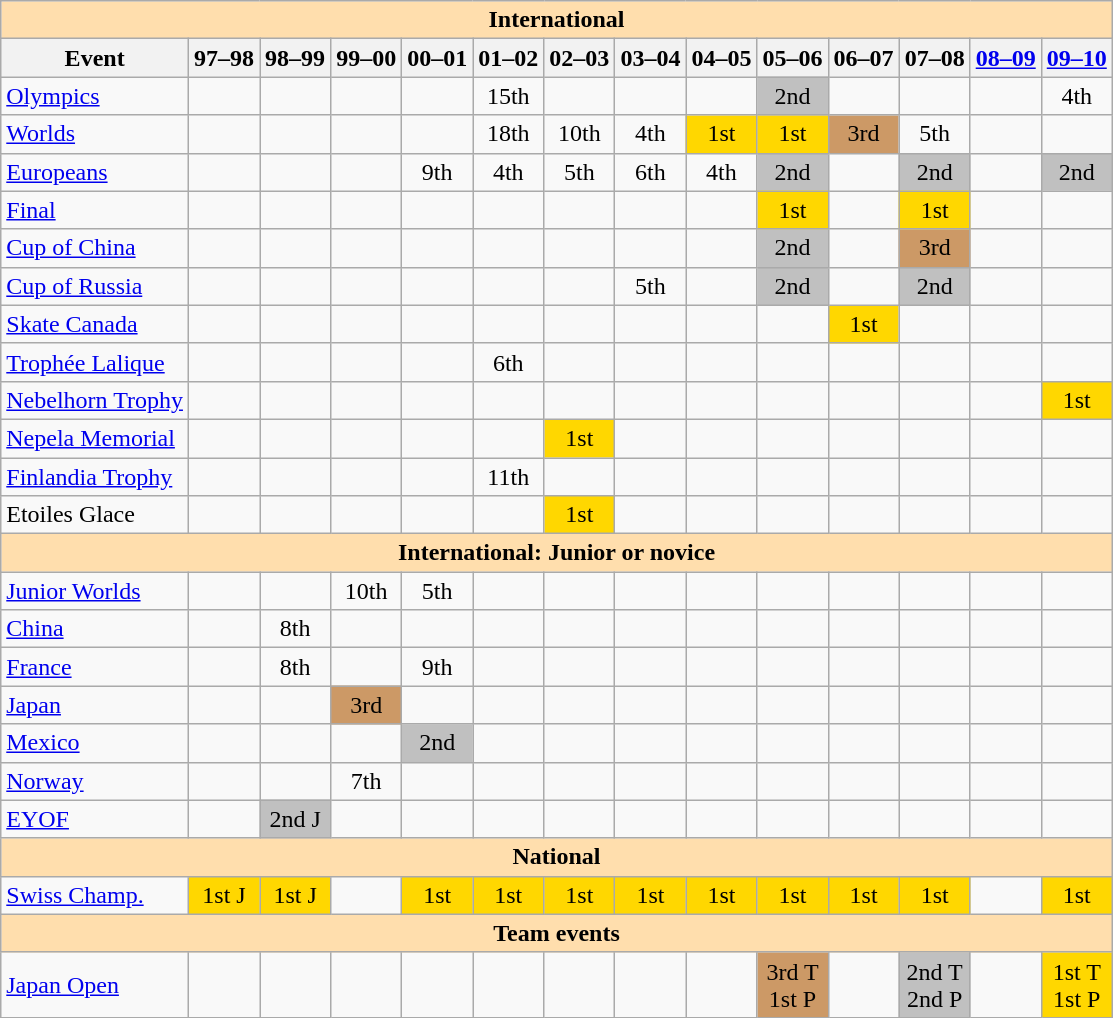<table class="wikitable" style="text-align:center">
<tr>
<th colspan="14" style="background-color: #ffdead;">International</th>
</tr>
<tr>
<th>Event</th>
<th>97–98</th>
<th>98–99</th>
<th>99–00</th>
<th>00–01</th>
<th>01–02</th>
<th>02–03</th>
<th>03–04</th>
<th>04–05</th>
<th>05–06</th>
<th>06–07</th>
<th>07–08</th>
<th><a href='#'>08–09</a></th>
<th><a href='#'>09–10</a></th>
</tr>
<tr>
<td align=left><a href='#'>Olympics</a></td>
<td></td>
<td></td>
<td></td>
<td></td>
<td>15th</td>
<td></td>
<td></td>
<td></td>
<td bgcolor=silver>2nd</td>
<td></td>
<td></td>
<td></td>
<td>4th</td>
</tr>
<tr>
<td align=left><a href='#'>Worlds</a></td>
<td></td>
<td></td>
<td></td>
<td></td>
<td>18th</td>
<td>10th</td>
<td>4th</td>
<td bgcolor=gold>1st</td>
<td bgcolor=gold>1st</td>
<td bgcolor=cc9966>3rd</td>
<td>5th</td>
<td></td>
<td></td>
</tr>
<tr>
<td align=left><a href='#'>Europeans</a></td>
<td></td>
<td></td>
<td></td>
<td>9th</td>
<td>4th</td>
<td>5th</td>
<td>6th</td>
<td>4th</td>
<td bgcolor=silver>2nd</td>
<td></td>
<td bgcolor=silver>2nd</td>
<td></td>
<td bgcolor="silver">2nd</td>
</tr>
<tr>
<td align=left> <a href='#'>Final</a></td>
<td></td>
<td></td>
<td></td>
<td></td>
<td></td>
<td></td>
<td></td>
<td></td>
<td bgcolor=gold>1st</td>
<td></td>
<td bgcolor=gold>1st</td>
<td></td>
<td></td>
</tr>
<tr>
<td align=left> <a href='#'>Cup of China</a></td>
<td></td>
<td></td>
<td></td>
<td></td>
<td></td>
<td></td>
<td></td>
<td></td>
<td bgcolor=silver>2nd</td>
<td></td>
<td bgcolor=cc9966>3rd</td>
<td></td>
<td></td>
</tr>
<tr>
<td align=left> <a href='#'>Cup of Russia</a></td>
<td></td>
<td></td>
<td></td>
<td></td>
<td></td>
<td></td>
<td>5th</td>
<td></td>
<td bgcolor=silver>2nd</td>
<td></td>
<td bgcolor=silver>2nd</td>
<td></td>
<td></td>
</tr>
<tr>
<td align=left> <a href='#'>Skate Canada</a></td>
<td></td>
<td></td>
<td></td>
<td></td>
<td></td>
<td></td>
<td></td>
<td></td>
<td></td>
<td bgcolor=gold>1st</td>
<td></td>
<td></td>
<td></td>
</tr>
<tr>
<td align=left> <a href='#'>Trophée Lalique</a></td>
<td></td>
<td></td>
<td></td>
<td></td>
<td>6th</td>
<td></td>
<td></td>
<td></td>
<td></td>
<td></td>
<td></td>
<td></td>
<td></td>
</tr>
<tr>
<td align=left><a href='#'>Nebelhorn Trophy</a></td>
<td></td>
<td></td>
<td></td>
<td></td>
<td></td>
<td></td>
<td></td>
<td></td>
<td></td>
<td></td>
<td></td>
<td></td>
<td bgcolor="gold">1st</td>
</tr>
<tr>
<td align=left><a href='#'>Nepela Memorial</a></td>
<td></td>
<td></td>
<td></td>
<td></td>
<td></td>
<td bgcolor=gold>1st</td>
<td></td>
<td></td>
<td></td>
<td></td>
<td></td>
<td></td>
<td></td>
</tr>
<tr>
<td align=left><a href='#'>Finlandia Trophy</a></td>
<td></td>
<td></td>
<td></td>
<td></td>
<td>11th</td>
<td></td>
<td></td>
<td></td>
<td></td>
<td></td>
<td></td>
<td></td>
<td></td>
</tr>
<tr>
<td align=left>Etoiles Glace</td>
<td></td>
<td></td>
<td></td>
<td></td>
<td></td>
<td bgcolor=gold>1st</td>
<td></td>
<td></td>
<td></td>
<td></td>
<td></td>
<td></td>
<td></td>
</tr>
<tr>
<th colspan="14" style="background-color: #ffdead;">International: Junior or novice</th>
</tr>
<tr>
<td align=left><a href='#'>Junior Worlds</a></td>
<td></td>
<td></td>
<td>10th</td>
<td>5th</td>
<td></td>
<td></td>
<td></td>
<td></td>
<td></td>
<td></td>
<td></td>
<td></td>
<td></td>
</tr>
<tr>
<td align=left> <a href='#'>China</a></td>
<td></td>
<td>8th</td>
<td></td>
<td></td>
<td></td>
<td></td>
<td></td>
<td></td>
<td></td>
<td></td>
<td></td>
<td></td>
<td></td>
</tr>
<tr>
<td align=left> <a href='#'>France</a></td>
<td></td>
<td>8th</td>
<td></td>
<td>9th</td>
<td></td>
<td></td>
<td></td>
<td></td>
<td></td>
<td></td>
<td></td>
<td></td>
<td></td>
</tr>
<tr>
<td align=left> <a href='#'>Japan</a></td>
<td></td>
<td></td>
<td bgcolor=cc9966>3rd</td>
<td></td>
<td></td>
<td></td>
<td></td>
<td></td>
<td></td>
<td></td>
<td></td>
<td></td>
<td></td>
</tr>
<tr>
<td align=left> <a href='#'>Mexico</a></td>
<td></td>
<td></td>
<td></td>
<td bgcolor=silver>2nd</td>
<td></td>
<td></td>
<td></td>
<td></td>
<td></td>
<td></td>
<td></td>
<td></td>
<td></td>
</tr>
<tr>
<td align=left> <a href='#'>Norway</a></td>
<td></td>
<td></td>
<td>7th</td>
<td></td>
<td></td>
<td></td>
<td></td>
<td></td>
<td></td>
<td></td>
<td></td>
<td></td>
<td></td>
</tr>
<tr>
<td align=left><a href='#'>EYOF</a></td>
<td></td>
<td bgcolor=silver>2nd J</td>
<td></td>
<td></td>
<td></td>
<td></td>
<td></td>
<td></td>
<td></td>
<td></td>
<td></td>
<td></td>
<td></td>
</tr>
<tr>
<th colspan="14" style="background-color: #ffdead;">National</th>
</tr>
<tr>
<td align="left"><a href='#'>Swiss Champ.</a></td>
<td bgcolor="gold">1st J</td>
<td bgcolor="gold">1st J</td>
<td></td>
<td bgcolor="gold">1st</td>
<td bgcolor="gold">1st</td>
<td bgcolor="gold">1st</td>
<td bgcolor="gold">1st</td>
<td bgcolor="gold">1st</td>
<td bgcolor="gold">1st</td>
<td bgcolor="gold">1st</td>
<td bgcolor="gold">1st</td>
<td></td>
<td bgcolor="gold">1st</td>
</tr>
<tr>
<th colspan="14" style="background-color: #ffdead;">Team events</th>
</tr>
<tr>
<td align="left"><a href='#'>Japan Open</a></td>
<td></td>
<td></td>
<td></td>
<td></td>
<td></td>
<td></td>
<td></td>
<td></td>
<td bgcolor="cc9966">3rd T <br> 1st P</td>
<td></td>
<td bgcolor="silver">2nd T <br> 2nd P</td>
<td></td>
<td bgcolor="gold">1st T <br> 1st P</td>
</tr>
</table>
